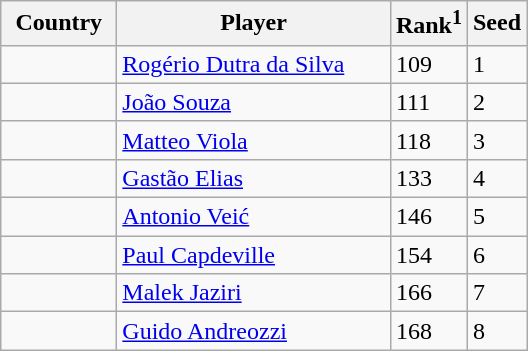<table class="sortable wikitable">
<tr>
<th width="70">Country</th>
<th width="175">Player</th>
<th>Rank<sup>1</sup></th>
<th>Seed</th>
</tr>
<tr>
<td></td>
<td><a href='#'>Rogério Dutra da Silva</a></td>
<td>109</td>
<td>1</td>
</tr>
<tr>
<td></td>
<td><a href='#'>João Souza</a></td>
<td>111</td>
<td>2</td>
</tr>
<tr>
<td></td>
<td><a href='#'>Matteo Viola</a></td>
<td>118</td>
<td>3</td>
</tr>
<tr>
<td></td>
<td><a href='#'>Gastão Elias</a></td>
<td>133</td>
<td>4</td>
</tr>
<tr>
<td></td>
<td><a href='#'>Antonio Veić</a></td>
<td>146</td>
<td>5</td>
</tr>
<tr>
<td></td>
<td><a href='#'>Paul Capdeville</a></td>
<td>154</td>
<td>6</td>
</tr>
<tr>
<td></td>
<td><a href='#'>Malek Jaziri</a></td>
<td>166</td>
<td>7</td>
</tr>
<tr>
<td></td>
<td><a href='#'>Guido Andreozzi</a></td>
<td>168</td>
<td>8</td>
</tr>
</table>
